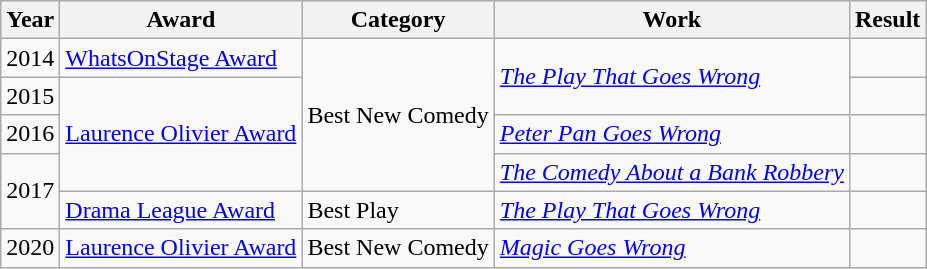<table class="wikitable">
<tr>
<th>Year</th>
<th>Award</th>
<th>Category</th>
<th>Work</th>
<th>Result</th>
</tr>
<tr>
<td>2014</td>
<td><a href='#'>WhatsOnStage Award</a></td>
<td rowspan="4">Best New Comedy</td>
<td rowspan="2"><em><a href='#'>The Play That Goes Wrong</a></em></td>
<td></td>
</tr>
<tr>
<td>2015</td>
<td rowspan="3"><a href='#'>Laurence Olivier Award</a></td>
<td></td>
</tr>
<tr>
<td>2016</td>
<td><em><a href='#'>Peter Pan Goes Wrong</a></em></td>
<td></td>
</tr>
<tr>
<td rowspan="2">2017</td>
<td><em><a href='#'>The Comedy About a Bank Robbery</a></em></td>
<td></td>
</tr>
<tr>
<td><a href='#'>Drama League Award</a></td>
<td>Best Play</td>
<td><em><a href='#'>The Play That Goes Wrong</a></em></td>
<td></td>
</tr>
<tr>
<td>2020</td>
<td><a href='#'>Laurence Olivier Award</a></td>
<td>Best New Comedy</td>
<td><em><a href='#'>Magic Goes Wrong</a></em></td>
<td></td>
</tr>
</table>
